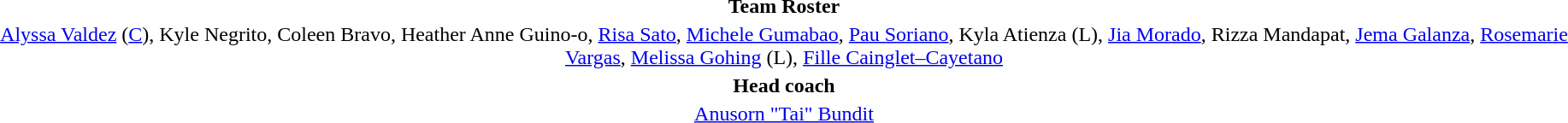<table style="text-align:center; margin-top:2em; margin-left:auto; margin-right:auto">
<tr>
<td><strong>Team Roster</strong></td>
</tr>
<tr>
<td><a href='#'>Alyssa Valdez</a> (<a href='#'>C</a>), Kyle Negrito, Coleen Bravo, Heather Anne Guino-o, <a href='#'>Risa Sato</a>, <a href='#'>Michele Gumabao</a>, <a href='#'>Pau Soriano</a>, Kyla Atienza (L), <a href='#'>Jia Morado</a>, Rizza Mandapat, <a href='#'>Jema Galanza</a>, <a href='#'>Rosemarie Vargas</a>, <a href='#'>Melissa Gohing</a> (L), <a href='#'>Fille Cainglet–Cayetano</a></td>
</tr>
<tr>
<td><strong>Head coach</strong></td>
</tr>
<tr>
<td><a href='#'>Anusorn "Tai" Bundit</a></td>
</tr>
</table>
